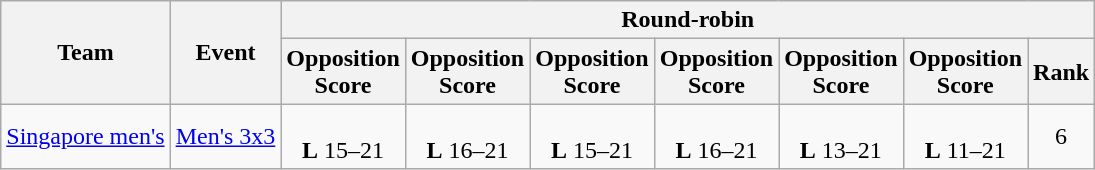<table class="wikitable">
<tr>
<th rowspan="2">Team</th>
<th rowspan="2">Event</th>
<th colspan="7">Round-robin</th>
</tr>
<tr>
<th>Opposition<br>Score</th>
<th>Opposition<br>Score</th>
<th>Opposition<br>Score</th>
<th>Opposition<br>Score</th>
<th>Opposition<br>Score</th>
<th>Opposition<br>Score</th>
<th>Rank</th>
</tr>
<tr align="center">
<td align="left"><a href='#'>Singapore men's</a></td>
<td align="left"><a href='#'>Men's 3x3</a></td>
<td><br> <strong>L</strong> 15–21</td>
<td><br> <strong>L</strong> 16–21</td>
<td><br> <strong>L</strong> 15–21</td>
<td><br> <strong>L</strong> 16–21</td>
<td><br> <strong>L</strong> 13–21</td>
<td><br> <strong>L</strong> 11–21</td>
<td>6</td>
</tr>
</table>
